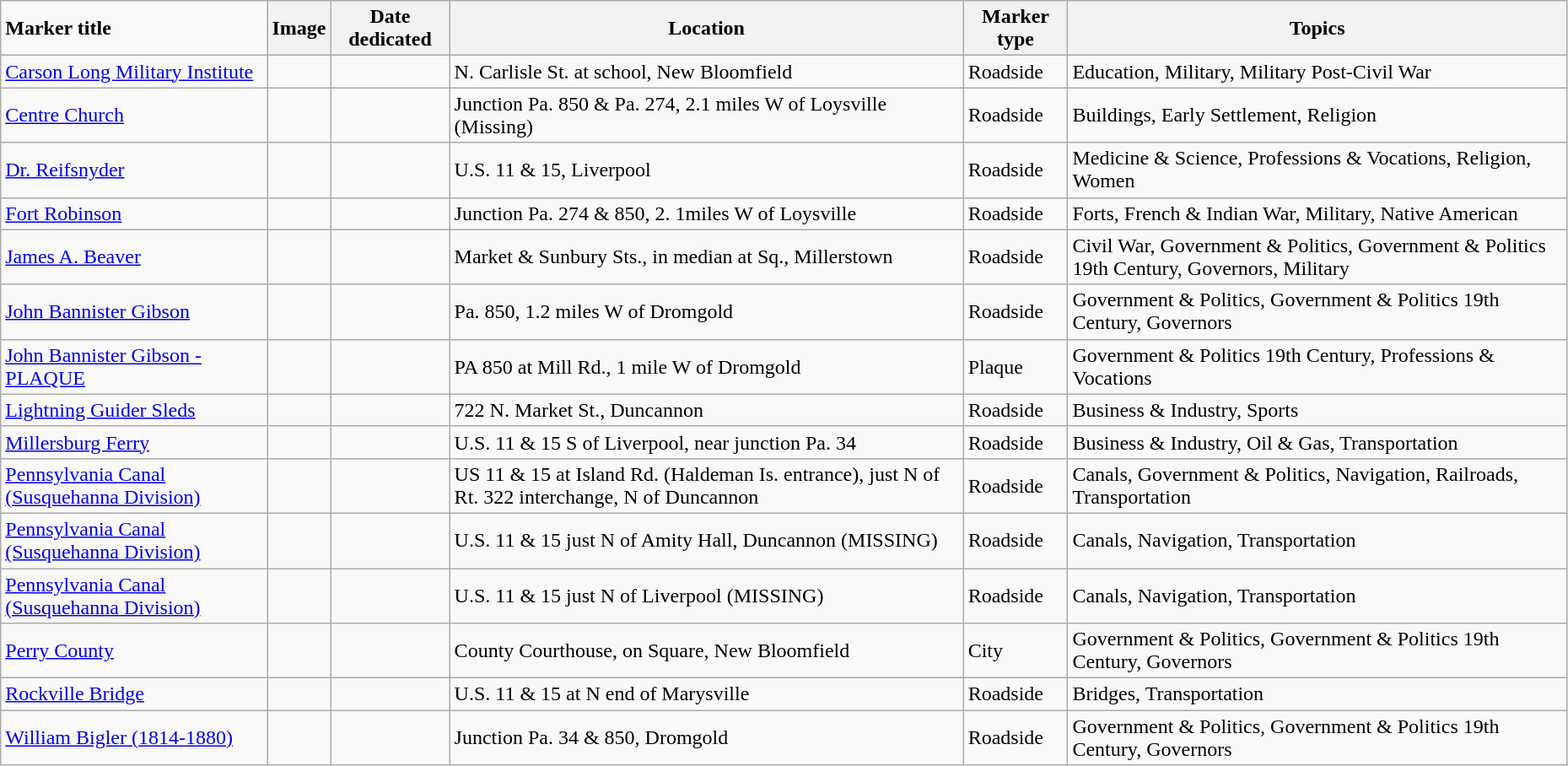<table class="wikitable sortable" style="width:98%">
<tr>
<td><strong>Marker title</strong></td>
<th class="unsortable"><strong>Image</strong></th>
<th><strong>Date dedicated</strong></th>
<th><strong>Location</strong></th>
<th><strong>Marker type</strong></th>
<th><strong>Topics</strong></th>
</tr>
<tr ->
<td><a href='#'>Carson Long Military Institute</a></td>
<td></td>
<td></td>
<td>N. Carlisle St. at school, New Bloomfield<br><small></small></td>
<td>Roadside</td>
<td>Education, Military, Military Post-Civil War</td>
</tr>
<tr ->
<td><a href='#'>Centre Church</a></td>
<td></td>
<td></td>
<td>Junction Pa. 850 & Pa. 274, 2.1 miles W of Loysville (Missing)<br><small></small></td>
<td>Roadside</td>
<td>Buildings, Early Settlement, Religion</td>
</tr>
<tr ->
<td><a href='#'>Dr. Reifsnyder</a></td>
<td></td>
<td></td>
<td>U.S. 11 & 15, Liverpool<br><small></small></td>
<td>Roadside</td>
<td>Medicine & Science, Professions & Vocations, Religion, Women</td>
</tr>
<tr ->
<td><a href='#'>Fort Robinson</a></td>
<td></td>
<td></td>
<td>Junction Pa. 274 & 850, 2. 1miles W of Loysville<br><small></small></td>
<td>Roadside</td>
<td>Forts, French & Indian War, Military, Native American</td>
</tr>
<tr ->
<td><a href='#'>James A. Beaver</a></td>
<td></td>
<td></td>
<td>Market & Sunbury Sts., in median at Sq., Millerstown<br><small></small></td>
<td>Roadside</td>
<td>Civil War, Government & Politics, Government & Politics 19th Century, Governors, Military</td>
</tr>
<tr ->
<td><a href='#'>John Bannister Gibson</a></td>
<td></td>
<td></td>
<td>Pa. 850, 1.2 miles W of Dromgold<br><small></small></td>
<td>Roadside</td>
<td>Government & Politics, Government & Politics 19th Century, Governors</td>
</tr>
<tr ->
<td><a href='#'>John Bannister Gibson - PLAQUE</a></td>
<td></td>
<td></td>
<td>PA 850 at Mill Rd., 1 mile W of Dromgold<br><small></small></td>
<td>Plaque</td>
<td>Government & Politics 19th Century, Professions & Vocations</td>
</tr>
<tr ->
<td><a href='#'>Lightning Guider Sleds</a></td>
<td></td>
<td></td>
<td>722 N. Market St., Duncannon<br><small></small></td>
<td>Roadside</td>
<td>Business & Industry, Sports</td>
</tr>
<tr ->
<td><a href='#'>Millersburg Ferry</a></td>
<td></td>
<td></td>
<td>U.S. 11 & 15 S of Liverpool, near junction Pa. 34<br><small></small></td>
<td>Roadside</td>
<td>Business & Industry, Oil & Gas, Transportation</td>
</tr>
<tr ->
<td><a href='#'>Pennsylvania Canal (Susquehanna Division)</a></td>
<td></td>
<td></td>
<td>US 11 & 15 at Island Rd. (Haldeman Is. entrance), just N of Rt. 322 interchange, N of Duncannon<br><small></small></td>
<td>Roadside</td>
<td>Canals, Government & Politics, Navigation, Railroads, Transportation</td>
</tr>
<tr ->
<td><a href='#'>Pennsylvania Canal (Susquehanna Division)</a></td>
<td></td>
<td></td>
<td>U.S. 11 & 15 just N of Amity Hall, Duncannon (MISSING)<br><small></small></td>
<td>Roadside</td>
<td>Canals, Navigation, Transportation</td>
</tr>
<tr ->
<td><a href='#'>Pennsylvania Canal (Susquehanna Division)</a></td>
<td></td>
<td></td>
<td>U.S. 11 & 15 just N of Liverpool (MISSING)<br><small></small></td>
<td>Roadside</td>
<td>Canals, Navigation, Transportation</td>
</tr>
<tr ->
<td><a href='#'>Perry County</a></td>
<td></td>
<td></td>
<td>County Courthouse, on Square, New Bloomfield<br><small></small></td>
<td>City</td>
<td>Government & Politics, Government & Politics 19th Century, Governors</td>
</tr>
<tr ->
<td><a href='#'>Rockville Bridge</a></td>
<td></td>
<td></td>
<td>U.S. 11 & 15 at N end of Marysville<br><small></small></td>
<td>Roadside</td>
<td>Bridges, Transportation</td>
</tr>
<tr ->
<td><a href='#'>William Bigler (1814-1880)</a></td>
<td></td>
<td></td>
<td>Junction Pa. 34 & 850, Dromgold<br><small></small></td>
<td>Roadside</td>
<td>Government & Politics, Government & Politics 19th Century, Governors</td>
</tr>
</table>
